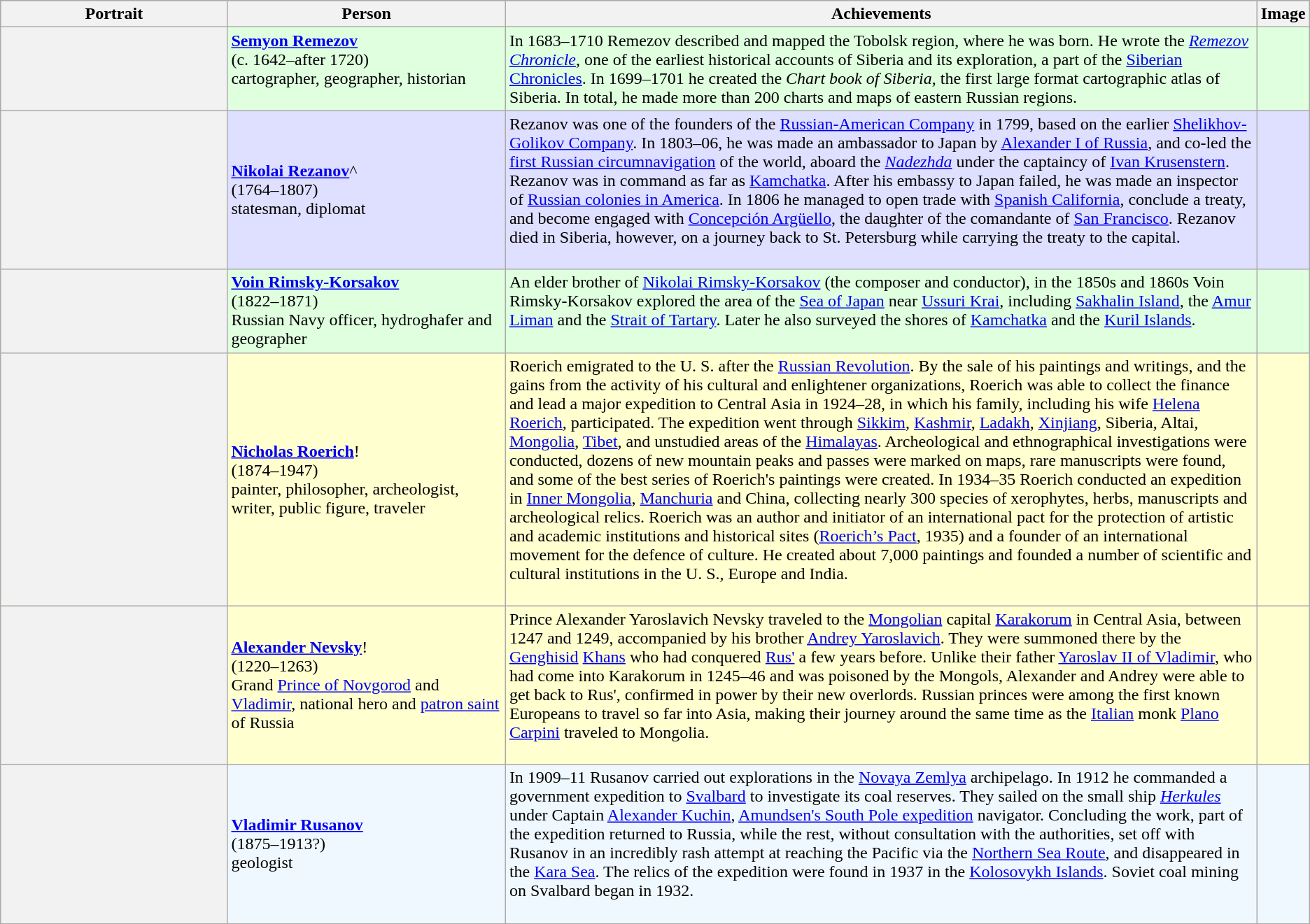<table class="wikitable">
<tr style="background:#ccc;">
<th scope="col" width=18%>Portrait</th>
<th scope="col" width=22%>Person</th>
<th scope="col" width=60%>Achievements</th>
<th scope="col">Image</th>
</tr>
<tr style="background:#dfffdf;">
<th scope="row" align=center></th>
<td><strong><a href='#'>Semyon Remezov</a></strong><br>(c. 1642–after 1720)<br>cartographer, geographer, historian<br><br></td>
<td>In 1683–1710 Remezov described and mapped the Tobolsk region, where he was born. He wrote the <em><a href='#'>Remezov Chronicle</a></em>, one of the earliest historical accounts of Siberia and its exploration, a part of the <a href='#'>Siberian Chronicles</a>. In 1699–1701 he created the <em>Chart book of Siberia</em>, the first large format cartographic atlas of Siberia. In total, he made more than 200 charts and maps of eastern Russian regions.</td>
<td align=center></td>
</tr>
<tr style="background:#dfdfff;">
<th scope="row" align=center></th>
<td><strong><a href='#'>Nikolai Rezanov</a></strong>^<br>(1764–1807)<br>statesman, diplomat</td>
<td>Rezanov was one of the founders of the <a href='#'>Russian-American Company</a> in 1799, based on the earlier <a href='#'>Shelikhov-Golikov Company</a>. In 1803–06, he was made an ambassador to Japan by <a href='#'>Alexander I of Russia</a>, and co-led the <a href='#'>first Russian circumnavigation</a> of the world, aboard the <a href='#'><em>Nadezhda</em></a> under the captaincy of <a href='#'>Ivan Krusenstern</a>. Rezanov was in command as far as <a href='#'>Kamchatka</a>. After his embassy to Japan failed, he was made an inspector of <a href='#'>Russian colonies in America</a>. In 1806 he managed to open trade with <a href='#'>Spanish California</a>, conclude a treaty, and become engaged with <a href='#'>Concepción Argüello</a>, the daughter of the comandante of <a href='#'>San Francisco</a>. Rezanov died in Siberia, however, on a journey back to St. Petersburg while carrying the treaty to the capital.<br><br></td>
<td align=center></td>
</tr>
<tr style="background:#dfffdf;">
<th scope="row" align=center></th>
<td><strong><a href='#'>Voin Rimsky-Korsakov</a></strong><br> (1822–1871)<br>Russian Navy officer, hydroghafer and geographer</td>
<td>An elder brother of <a href='#'>Nikolai Rimsky-Korsakov</a> (the composer and conductor), in the 1850s and 1860s Voin Rimsky-Korsakov explored the area of the <a href='#'>Sea of Japan</a> near <a href='#'>Ussuri Krai</a>, including <a href='#'>Sakhalin Island</a>, the <a href='#'>Amur Liman</a> and the <a href='#'>Strait of Tartary</a>. Later he also surveyed the shores of <a href='#'>Kamchatka</a> and the <a href='#'>Kuril Islands</a>.<br><br></td>
<td align=center></td>
</tr>
<tr style="background:#ffffd0;">
<th scope="row" align=center></th>
<td><strong><a href='#'>Nicholas Roerich</a></strong>!<br> (1874–1947)<br>painter, philosopher, archeologist, writer, public figure, traveler</td>
<td>Roerich emigrated to the U. S. after the <a href='#'>Russian Revolution</a>. By the sale of his paintings and writings, and the gains from the activity of his cultural and enlightener organizations, Roerich was able to collect the finance and lead a major expedition to Central Asia in 1924–28, in which his family, including his wife <a href='#'>Helena Roerich</a>, participated. The expedition went through <a href='#'>Sikkim</a>, <a href='#'>Kashmir</a>, <a href='#'>Ladakh</a>, <a href='#'>Xinjiang</a>, Siberia, Altai, <a href='#'>Mongolia</a>, <a href='#'>Tibet</a>, and unstudied areas of the <a href='#'>Himalayas</a>. Archeological and ethnographical investigations were conducted, dozens of new mountain peaks and passes were marked on maps, rare manuscripts were found, and some of the best series of Roerich's paintings were created. In 1934–35 Roerich conducted an expedition in <a href='#'>Inner Mongolia</a>, <a href='#'>Manchuria</a> and China, collecting nearly 300 species of xerophytes, herbs, manuscripts and archeological relics. Roerich was an author and initiator of an international pact for the protection of artistic and academic institutions and historical  sites (<a href='#'>Roerich’s Pact</a>, 1935) and  a founder of an international movement for the defence of culture. He created about 7,000 paintings and founded a number of scientific and cultural institutions in the U. S., Europe and India.<br><br></td>
<td align=center></td>
</tr>
<tr style="background:#ffffd0;">
<th scope="row" align=center></th>
<td><strong><a href='#'>Alexander Nevsky</a></strong>! <br>(1220–1263)<br>Grand <a href='#'>Prince of Novgorod</a> and <a href='#'>Vladimir</a>, national hero and <a href='#'>patron saint</a> of Russia</td>
<td>Prince Alexander Yaroslavich Nevsky traveled to the <a href='#'>Mongolian</a> capital <a href='#'>Karakorum</a> in Central Asia, between 1247 and 1249, accompanied by his brother <a href='#'>Andrey Yaroslavich</a>. They were summoned there by the <a href='#'>Genghisid</a> <a href='#'>Khans</a> who had conquered <a href='#'>Rus'</a> a few years before. Unlike their father <a href='#'>Yaroslav II of Vladimir</a>, who had come into Karakorum in 1245–46 and was poisoned by the Mongols, Alexander and Andrey were able to get back to Rus', confirmed in power by their new overlords. Russian princes were among the first known Europeans to travel so far into Asia, making their journey around the same time as the <a href='#'>Italian</a> monk <a href='#'>Plano Carpini</a> traveled to Mongolia.<br><br></td>
<td align=center></td>
</tr>
<tr style="background:#f0f8ff;">
<th scope="row" align=center></th>
<td><strong><a href='#'>Vladimir Rusanov</a></strong><br> (1875–1913?)<br>geologist</td>
<td>In 1909–11 Rusanov carried out explorations in the <a href='#'>Novaya Zemlya</a> archipelago. In 1912 he commanded a government expedition to <a href='#'>Svalbard</a> to investigate its coal reserves. They sailed on the small ship <em><a href='#'>Herkules</a></em> under Captain <a href='#'>Alexander Kuchin</a>, <a href='#'>Amundsen's South Pole expedition</a> navigator. Concluding the work, part of the expedition returned to Russia, while the rest, without consultation with the authorities, set off with Rusanov in an incredibly rash attempt at reaching the Pacific via the <a href='#'>Northern Sea Route</a>, and disappeared in the <a href='#'>Kara Sea</a>. The relics of the expedition were found in 1937 in the <a href='#'>Kolosovykh Islands</a>. Soviet coal mining on Svalbard began in 1932.<br><br></td>
<td align=center></td>
</tr>
</table>
